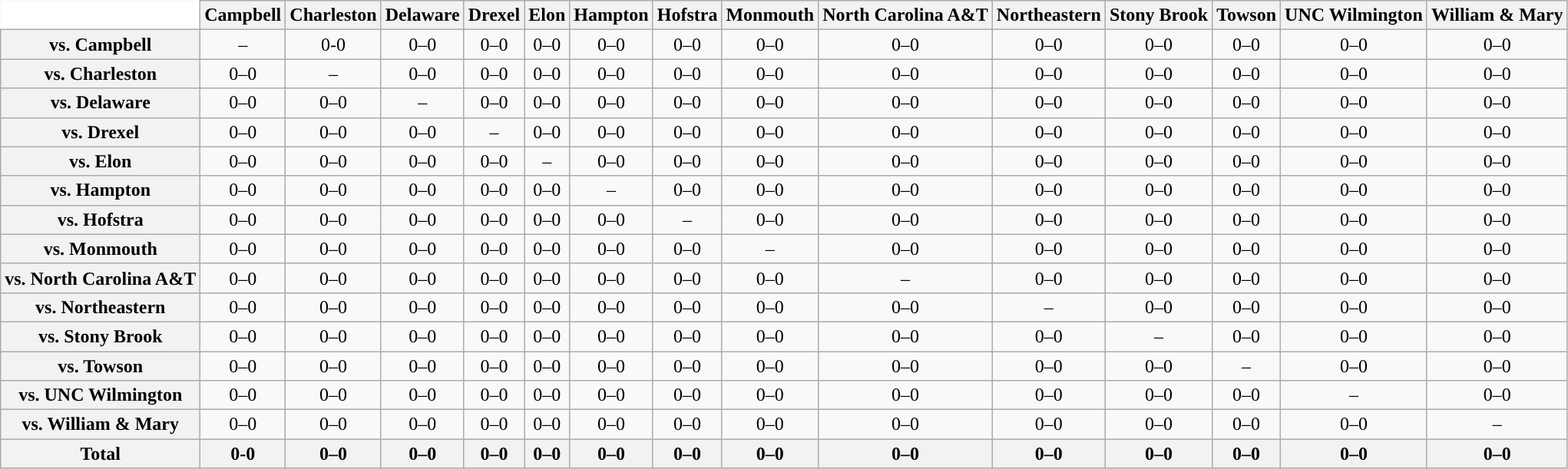<table class="wikitable" style="white-space:nowrap;font-size:100%;">
<tr>
<th colspan="1" width="75" style="background:white; border-top-style:hidden; border-left-style:hidden;"> </th>
<th width="75">Campbell</th>
<th width="75">Charleston</th>
<th width="75">Delaware</th>
<th width="75">Drexel</th>
<th width="75">Elon</th>
<th width="75">Hampton</th>
<th width="75">Hofstra</th>
<th width="75">Monmouth</th>
<th width="75">North Carolina A&T</th>
<th width="75">Northeastern</th>
<th width="75">Stony Brook</th>
<th width="75">Towson</th>
<th width="75">UNC Wilmington</th>
<th width="75">William & Mary</th>
</tr>
<tr style="text-align:center;">
<th>vs. Campbell</th>
<td>–</td>
<td>0-0</td>
<td>0–0</td>
<td>0–0</td>
<td>0–0</td>
<td>0–0</td>
<td>0–0</td>
<td>0–0</td>
<td>0–0</td>
<td>0–0</td>
<td>0–0</td>
<td>0–0</td>
<td>0–0</td>
<td>0–0</td>
</tr>
<tr style="text-align:center;">
<th>vs. Charleston</th>
<td>0–0</td>
<td>–</td>
<td>0–0</td>
<td>0–0</td>
<td>0–0</td>
<td>0–0</td>
<td>0–0</td>
<td>0–0</td>
<td>0–0</td>
<td>0–0</td>
<td>0–0</td>
<td>0–0</td>
<td>0–0</td>
<td>0–0</td>
</tr>
<tr style="text-align:center;">
<th>vs. Delaware</th>
<td>0–0</td>
<td>0–0</td>
<td>–</td>
<td>0–0</td>
<td>0–0</td>
<td>0–0</td>
<td>0–0</td>
<td>0–0</td>
<td>0–0</td>
<td>0–0</td>
<td>0–0</td>
<td>0–0</td>
<td>0–0</td>
<td>0–0</td>
</tr>
<tr style="text-align:center;">
<th>vs. Drexel</th>
<td>0–0</td>
<td>0–0</td>
<td>0–0</td>
<td>–</td>
<td>0–0</td>
<td>0–0</td>
<td>0–0</td>
<td>0–0</td>
<td>0–0</td>
<td>0–0</td>
<td>0–0</td>
<td>0–0</td>
<td>0–0</td>
<td>0–0</td>
</tr>
<tr style="text-align:center;">
<th>vs. Elon</th>
<td>0–0</td>
<td>0–0</td>
<td>0–0</td>
<td>0–0</td>
<td>–</td>
<td>0–0</td>
<td>0–0</td>
<td>0–0</td>
<td>0–0</td>
<td>0–0</td>
<td>0–0</td>
<td>0–0</td>
<td>0–0</td>
<td>0–0</td>
</tr>
<tr style="text-align:center;">
<th>vs. Hampton</th>
<td>0–0</td>
<td>0–0</td>
<td>0–0</td>
<td>0–0</td>
<td>0–0</td>
<td>–</td>
<td>0–0</td>
<td>0–0</td>
<td>0–0</td>
<td>0–0</td>
<td>0–0</td>
<td>0–0</td>
<td>0–0</td>
<td>0–0</td>
</tr>
<tr style="text-align:center;">
<th>vs. Hofstra</th>
<td>0–0</td>
<td>0–0</td>
<td>0–0</td>
<td>0–0</td>
<td>0–0</td>
<td>0–0</td>
<td>–</td>
<td>0–0</td>
<td>0–0</td>
<td>0–0</td>
<td>0–0</td>
<td>0–0</td>
<td>0–0</td>
<td>0–0</td>
</tr>
<tr style="text-align:center;">
<th>vs. Monmouth</th>
<td>0–0</td>
<td>0–0</td>
<td>0–0</td>
<td>0–0</td>
<td>0–0</td>
<td>0–0</td>
<td>0–0</td>
<td>–</td>
<td>0–0</td>
<td>0–0</td>
<td>0–0</td>
<td>0–0</td>
<td>0–0</td>
<td>0–0</td>
</tr>
<tr style="text-align:center;">
<th>vs. North Carolina A&T</th>
<td>0–0</td>
<td>0–0</td>
<td>0–0</td>
<td>0–0</td>
<td>0–0</td>
<td>0–0</td>
<td>0–0</td>
<td>0–0</td>
<td>–</td>
<td>0–0</td>
<td>0–0</td>
<td>0–0</td>
<td>0–0</td>
<td>0–0</td>
</tr>
<tr style="text-align:center;">
<th>vs. Northeastern</th>
<td>0–0</td>
<td>0–0</td>
<td>0–0</td>
<td>0–0</td>
<td>0–0</td>
<td>0–0</td>
<td>0–0</td>
<td>0–0</td>
<td>0–0</td>
<td>–</td>
<td>0–0</td>
<td>0–0</td>
<td>0–0</td>
<td>0–0</td>
</tr>
<tr style="text-align:center;">
<th>vs. Stony Brook</th>
<td>0–0</td>
<td>0–0</td>
<td>0–0</td>
<td>0–0</td>
<td>0–0</td>
<td>0–0</td>
<td>0–0</td>
<td>0–0</td>
<td>0–0</td>
<td>0–0</td>
<td>–</td>
<td>0–0</td>
<td>0–0</td>
<td>0–0</td>
</tr>
<tr style="text-align:center;">
<th>vs. Towson</th>
<td>0–0</td>
<td>0–0</td>
<td>0–0</td>
<td>0–0</td>
<td>0–0</td>
<td>0–0</td>
<td>0–0</td>
<td>0–0</td>
<td>0–0</td>
<td>0–0</td>
<td>0–0</td>
<td>–</td>
<td>0–0</td>
<td>0–0</td>
</tr>
<tr style="text-align:center;">
<th>vs. UNC Wilmington</th>
<td>0–0</td>
<td>0–0</td>
<td>0–0</td>
<td>0–0</td>
<td>0–0</td>
<td>0–0</td>
<td>0–0</td>
<td>0–0</td>
<td>0–0</td>
<td>0–0</td>
<td>0–0</td>
<td>0–0</td>
<td>–</td>
<td>0–0</td>
</tr>
<tr style="text-align:center;">
<th>vs. William & Mary</th>
<td>0–0</td>
<td>0–0</td>
<td>0–0</td>
<td>0–0</td>
<td>0–0</td>
<td>0–0</td>
<td>0–0</td>
<td>0–0</td>
<td>0–0</td>
<td>0–0</td>
<td>0–0</td>
<td>0–0</td>
<td>0–0</td>
<td>– </td>
</tr>
<tr style="text-align:center;">
<th>Total</th>
<th>0-0</th>
<th>0–0</th>
<th>0–0</th>
<th>0–0</th>
<th>0–0</th>
<th>0–0</th>
<th>0–0</th>
<th>0–0</th>
<th>0–0</th>
<th>0–0</th>
<th>0–0</th>
<th>0–0</th>
<th>0–0</th>
<th>0–0</th>
</tr>
</table>
